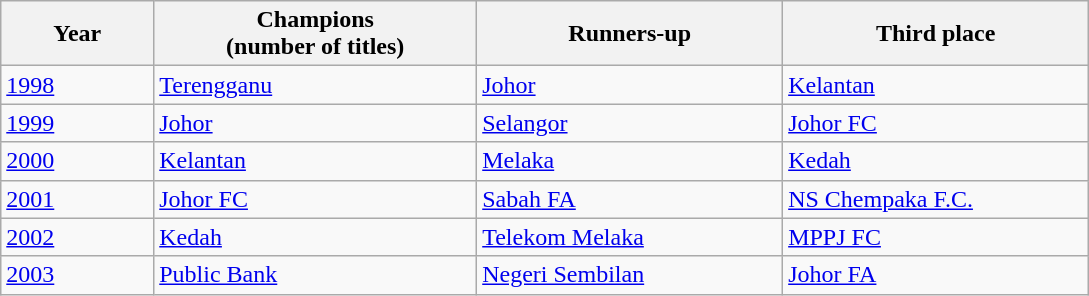<table class="wikitable">
<tr>
<th style="width:9%;">Year</th>
<th style="width:19%;">Champions<br>(number of titles)</th>
<th style="width:18%;">Runners-up</th>
<th style="width:18%;">Third place</th>
</tr>
<tr>
<td><a href='#'>1998</a></td>
<td> <a href='#'>Terengganu</a></td>
<td> <a href='#'>Johor</a></td>
<td> <a href='#'>Kelantan</a></td>
</tr>
<tr>
<td><a href='#'>1999</a></td>
<td> <a href='#'>Johor</a></td>
<td> <a href='#'>Selangor</a></td>
<td> <a href='#'>Johor FC</a></td>
</tr>
<tr>
<td><a href='#'>2000</a></td>
<td> <a href='#'>Kelantan</a></td>
<td> <a href='#'>Melaka</a></td>
<td> <a href='#'>Kedah</a></td>
</tr>
<tr>
<td><a href='#'>2001</a></td>
<td> <a href='#'>Johor FC</a></td>
<td> <a href='#'>Sabah FA</a></td>
<td> <a href='#'>NS Chempaka F.C.</a></td>
</tr>
<tr>
<td><a href='#'>2002</a></td>
<td> <a href='#'>Kedah</a></td>
<td> <a href='#'>Telekom Melaka</a></td>
<td> <a href='#'>MPPJ FC</a></td>
</tr>
<tr>
<td><a href='#'>2003</a></td>
<td> <a href='#'>Public Bank</a></td>
<td> <a href='#'>Negeri Sembilan</a></td>
<td> <a href='#'>Johor FA</a></td>
</tr>
</table>
